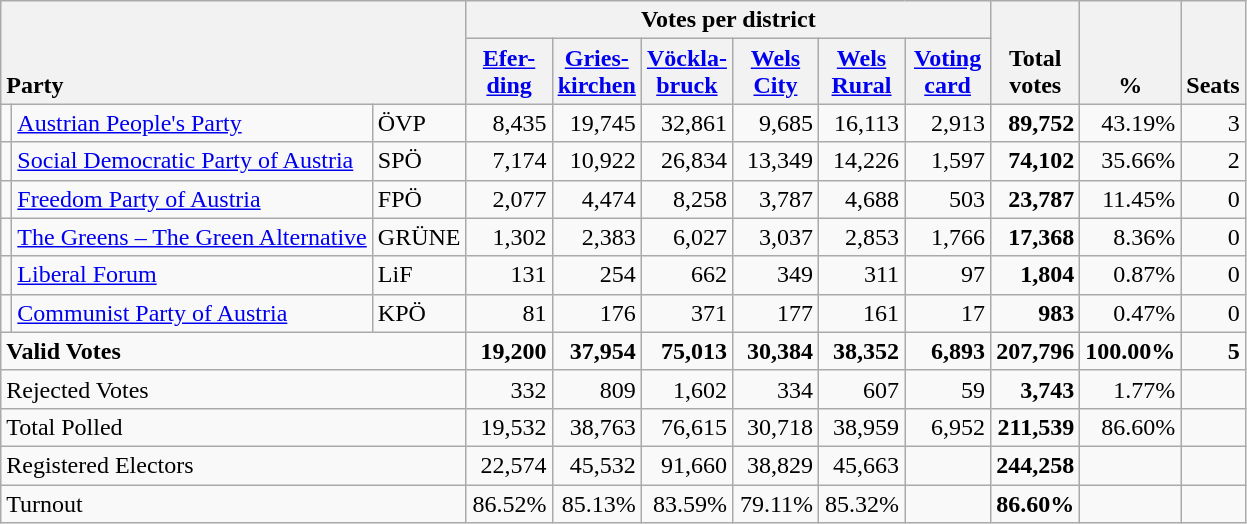<table class="wikitable" border="1" style="text-align:right;">
<tr>
<th style="text-align:left;" valign=bottom rowspan=2 colspan=3>Party</th>
<th colspan=6>Votes per district</th>
<th align=center valign=bottom rowspan=2 width="50">Total<br>votes</th>
<th align=center valign=bottom rowspan=2 width="50">%</th>
<th align=center valign=bottom rowspan=2>Seats</th>
</tr>
<tr>
<th align=center valign=bottom width="50"><a href='#'>Efer-<br>ding</a></th>
<th align=center valign=bottom width="50"><a href='#'>Gries-<br>kirchen</a></th>
<th align=center valign=bottom width="50"><a href='#'>Vöckla-<br>bruck</a></th>
<th align=center valign=bottom width="50"><a href='#'>Wels<br>City</a></th>
<th align=center valign=bottom width="50"><a href='#'>Wels<br>Rural</a></th>
<th align=center valign=bottom width="50"><a href='#'>Voting<br>card</a></th>
</tr>
<tr>
<td></td>
<td align=left><a href='#'>Austrian People's Party</a></td>
<td align=left>ÖVP</td>
<td>8,435</td>
<td>19,745</td>
<td>32,861</td>
<td>9,685</td>
<td>16,113</td>
<td>2,913</td>
<td><strong>89,752</strong></td>
<td>43.19%</td>
<td>3</td>
</tr>
<tr>
<td></td>
<td align=left><a href='#'>Social Democratic Party of Austria</a></td>
<td align=left>SPÖ</td>
<td>7,174</td>
<td>10,922</td>
<td>26,834</td>
<td>13,349</td>
<td>14,226</td>
<td>1,597</td>
<td><strong>74,102</strong></td>
<td>35.66%</td>
<td>2</td>
</tr>
<tr>
<td></td>
<td align=left><a href='#'>Freedom Party of Austria</a></td>
<td align=left>FPÖ</td>
<td>2,077</td>
<td>4,474</td>
<td>8,258</td>
<td>3,787</td>
<td>4,688</td>
<td>503</td>
<td><strong>23,787</strong></td>
<td>11.45%</td>
<td>0</td>
</tr>
<tr>
<td></td>
<td align=left style="white-space: nowrap;"><a href='#'>The Greens – The Green Alternative</a></td>
<td align=left>GRÜNE</td>
<td>1,302</td>
<td>2,383</td>
<td>6,027</td>
<td>3,037</td>
<td>2,853</td>
<td>1,766</td>
<td><strong>17,368</strong></td>
<td>8.36%</td>
<td>0</td>
</tr>
<tr>
<td></td>
<td align=left><a href='#'>Liberal Forum</a></td>
<td align=left>LiF</td>
<td>131</td>
<td>254</td>
<td>662</td>
<td>349</td>
<td>311</td>
<td>97</td>
<td><strong>1,804</strong></td>
<td>0.87%</td>
<td>0</td>
</tr>
<tr>
<td></td>
<td align=left><a href='#'>Communist Party of Austria</a></td>
<td align=left>KPÖ</td>
<td>81</td>
<td>176</td>
<td>371</td>
<td>177</td>
<td>161</td>
<td>17</td>
<td><strong>983</strong></td>
<td>0.47%</td>
<td>0</td>
</tr>
<tr style="font-weight:bold">
<td align=left colspan=3>Valid Votes</td>
<td>19,200</td>
<td>37,954</td>
<td>75,013</td>
<td>30,384</td>
<td>38,352</td>
<td>6,893</td>
<td>207,796</td>
<td>100.00%</td>
<td>5</td>
</tr>
<tr>
<td align=left colspan=3>Rejected Votes</td>
<td>332</td>
<td>809</td>
<td>1,602</td>
<td>334</td>
<td>607</td>
<td>59</td>
<td><strong>3,743</strong></td>
<td>1.77%</td>
<td></td>
</tr>
<tr>
<td align=left colspan=3>Total Polled</td>
<td>19,532</td>
<td>38,763</td>
<td>76,615</td>
<td>30,718</td>
<td>38,959</td>
<td>6,952</td>
<td><strong>211,539</strong></td>
<td>86.60%</td>
<td></td>
</tr>
<tr>
<td align=left colspan=3>Registered Electors</td>
<td>22,574</td>
<td>45,532</td>
<td>91,660</td>
<td>38,829</td>
<td>45,663</td>
<td></td>
<td><strong>244,258</strong></td>
<td></td>
<td></td>
</tr>
<tr>
<td align=left colspan=3>Turnout</td>
<td>86.52%</td>
<td>85.13%</td>
<td>83.59%</td>
<td>79.11%</td>
<td>85.32%</td>
<td></td>
<td><strong>86.60%</strong></td>
<td></td>
<td></td>
</tr>
</table>
